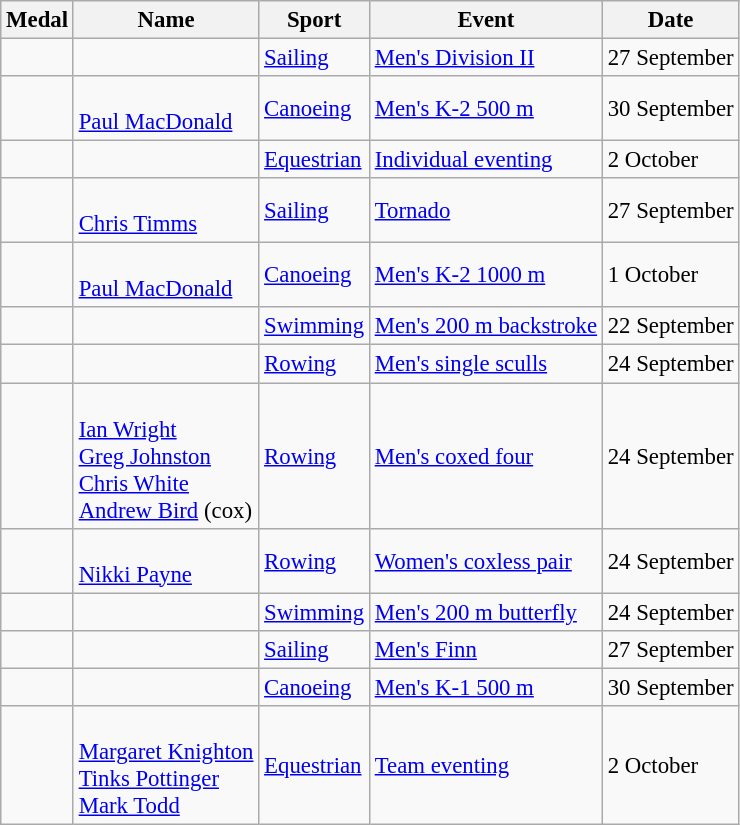<table class="wikitable sortable" style="font-size: 95%;">
<tr>
<th>Medal</th>
<th>Name</th>
<th>Sport</th>
<th>Event</th>
<th>Date</th>
</tr>
<tr>
<td></td>
<td></td>
<td><a href='#'>Sailing</a></td>
<td><a href='#'>Men's Division II</a></td>
<td>27 September</td>
</tr>
<tr>
<td></td>
<td><br><a href='#'>Paul MacDonald</a></td>
<td><a href='#'>Canoeing</a></td>
<td><a href='#'>Men's K-2 500 m</a></td>
<td>30 September</td>
</tr>
<tr>
<td></td>
<td></td>
<td><a href='#'>Equestrian</a></td>
<td><a href='#'>Individual eventing</a></td>
<td>2 October</td>
</tr>
<tr>
<td></td>
<td><br><a href='#'>Chris Timms</a></td>
<td><a href='#'>Sailing</a></td>
<td><a href='#'>Tornado</a></td>
<td>27 September</td>
</tr>
<tr>
<td></td>
<td><br><a href='#'>Paul MacDonald</a></td>
<td><a href='#'>Canoeing</a></td>
<td><a href='#'>Men's K-2 1000 m</a></td>
<td>1 October</td>
</tr>
<tr>
<td></td>
<td></td>
<td><a href='#'>Swimming</a></td>
<td><a href='#'>Men's 200 m backstroke</a></td>
<td>22 September</td>
</tr>
<tr>
<td></td>
<td></td>
<td><a href='#'>Rowing</a></td>
<td><a href='#'>Men's single sculls</a></td>
<td>24 September</td>
</tr>
<tr>
<td></td>
<td><br><a href='#'>Ian Wright</a><br><a href='#'>Greg Johnston</a><br><a href='#'>Chris White</a><br><a href='#'>Andrew Bird</a> (cox)</td>
<td><a href='#'>Rowing</a></td>
<td><a href='#'>Men's coxed four</a></td>
<td>24 September</td>
</tr>
<tr>
<td></td>
<td><br><a href='#'>Nikki Payne</a></td>
<td><a href='#'>Rowing</a></td>
<td><a href='#'>Women's coxless pair</a></td>
<td>24 September</td>
</tr>
<tr>
<td></td>
<td></td>
<td><a href='#'>Swimming</a></td>
<td><a href='#'>Men's 200 m butterfly</a></td>
<td>24 September</td>
</tr>
<tr>
<td></td>
<td></td>
<td><a href='#'>Sailing</a></td>
<td><a href='#'>Men's Finn</a></td>
<td>27 September</td>
</tr>
<tr>
<td></td>
<td></td>
<td><a href='#'>Canoeing</a></td>
<td><a href='#'>Men's K-1 500 m</a></td>
<td>30 September</td>
</tr>
<tr>
<td></td>
<td><br><a href='#'>Margaret Knighton</a><br><a href='#'>Tinks Pottinger</a><br><a href='#'>Mark Todd</a></td>
<td><a href='#'>Equestrian</a></td>
<td><a href='#'>Team eventing</a></td>
<td>2 October</td>
</tr>
</table>
